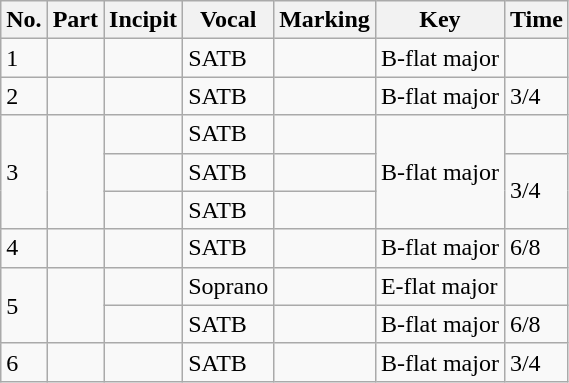<table class="wikitable plainrowheaders">
<tr>
<th scope="col">No.</th>
<th scope="col">Part</th>
<th scope="col">Incipit</th>
<th scope="col">Vocal</th>
<th scope="col">Marking</th>
<th scope="col">Key</th>
<th scope="col">Time</th>
</tr>
<tr>
<td>1</td>
<td style="text-align: center;"></td>
<td></td>
<td>SATB</td>
<td></td>
<td>B-flat major</td>
<td></td>
</tr>
<tr>
<td>2</td>
<td style="text-align: center;"></td>
<td></td>
<td>SATB</td>
<td></td>
<td>B-flat major</td>
<td>3/4</td>
</tr>
<tr>
<td rowspan="3">3</td>
<td rowspan="3" style="text-align: center;"></td>
<td></td>
<td>SATB</td>
<td></td>
<td rowspan="3">B-flat major</td>
<td></td>
</tr>
<tr>
<td></td>
<td>SATB</td>
<td></td>
<td rowspan="2">3/4</td>
</tr>
<tr>
<td></td>
<td>SATB</td>
<td></td>
</tr>
<tr>
<td>4</td>
<td style="text-align: center;"></td>
<td></td>
<td>SATB</td>
<td></td>
<td>B-flat major</td>
<td>6/8</td>
</tr>
<tr>
<td rowspan="2">5</td>
<td rowspan="2" style="text-align: center;"></td>
<td></td>
<td>Soprano</td>
<td></td>
<td>E-flat major</td>
<td></td>
</tr>
<tr>
<td></td>
<td>SATB</td>
<td></td>
<td>B-flat major</td>
<td>6/8</td>
</tr>
<tr>
<td>6</td>
<td style="text-align: center;"></td>
<td></td>
<td>SATB</td>
<td></td>
<td>B-flat major</td>
<td>3/4</td>
</tr>
</table>
